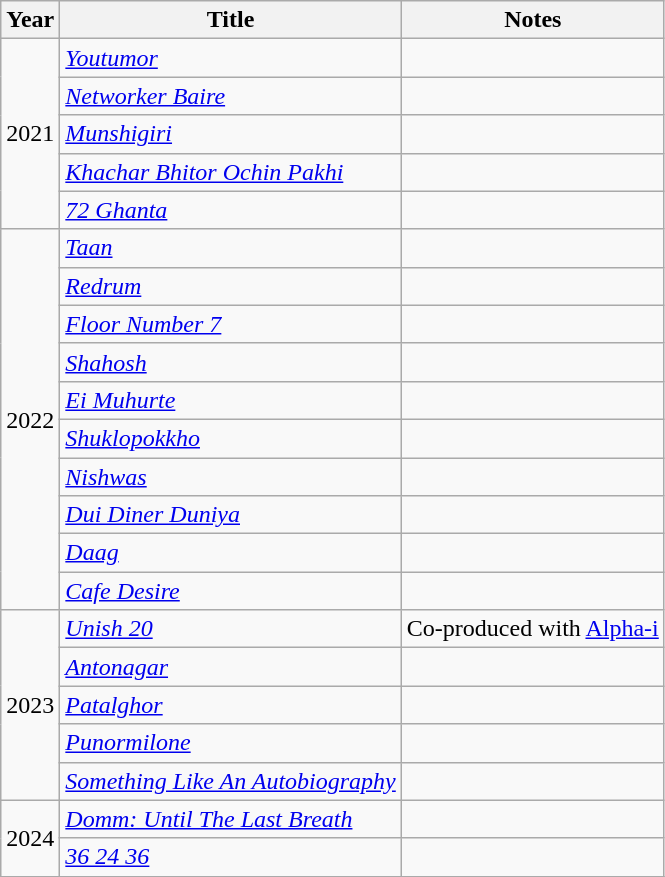<table class="wikitable sortable">
<tr>
<th>Year</th>
<th>Title</th>
<th>Notes</th>
</tr>
<tr>
<td rowspan="5">2021</td>
<td><em><a href='#'>Youtumor</a></em></td>
<td></td>
</tr>
<tr>
<td><em><a href='#'>Networker Baire</a></em></td>
<td></td>
</tr>
<tr>
<td><em><a href='#'>Munshigiri</a></em></td>
<td></td>
</tr>
<tr>
<td><em><a href='#'>Khachar Bhitor Ochin Pakhi</a></em></td>
<td></td>
</tr>
<tr>
<td><em><a href='#'>72 Ghanta</a></em></td>
<td></td>
</tr>
<tr>
<td rowspan="10">2022</td>
<td><em><a href='#'>Taan</a></em></td>
<td></td>
</tr>
<tr>
<td><em><a href='#'>Redrum</a></em></td>
<td></td>
</tr>
<tr>
<td><em><a href='#'>Floor Number 7</a></em></td>
<td></td>
</tr>
<tr>
<td><em><a href='#'>Shahosh</a></em></td>
<td></td>
</tr>
<tr>
<td><em><a href='#'>Ei Muhurte</a></em></td>
<td></td>
</tr>
<tr>
<td><em><a href='#'>Shuklopokkho</a></em></td>
<td></td>
</tr>
<tr>
<td><em><a href='#'>Nishwas</a></em></td>
<td></td>
</tr>
<tr>
<td><em><a href='#'>Dui Diner Duniya</a></em></td>
<td></td>
</tr>
<tr>
<td><em><a href='#'>Daag</a></em></td>
<td></td>
</tr>
<tr>
<td><em><a href='#'>Cafe Desire</a></em></td>
<td></td>
</tr>
<tr>
<td rowspan="5">2023</td>
<td><a href='#'><em>Unish 20</em></a></td>
<td>Co-produced with <a href='#'>Alpha-i</a></td>
</tr>
<tr>
<td><em><a href='#'>Antonagar</a></em></td>
<td></td>
</tr>
<tr>
<td><em><a href='#'>Patalghor</a></em></td>
<td></td>
</tr>
<tr>
<td><em><a href='#'>Punormilone</a></em></td>
<td></td>
</tr>
<tr>
<td><em><a href='#'>Something Like An Autobiography</a></em></td>
<td></td>
</tr>
<tr>
<td rowspan="2">2024</td>
<td><em><a href='#'>Domm: Until The Last Breath</a></em></td>
<td></td>
</tr>
<tr>
<td><em><a href='#'>36 24 36</a></em></td>
<td></td>
</tr>
<tr>
</tr>
</table>
